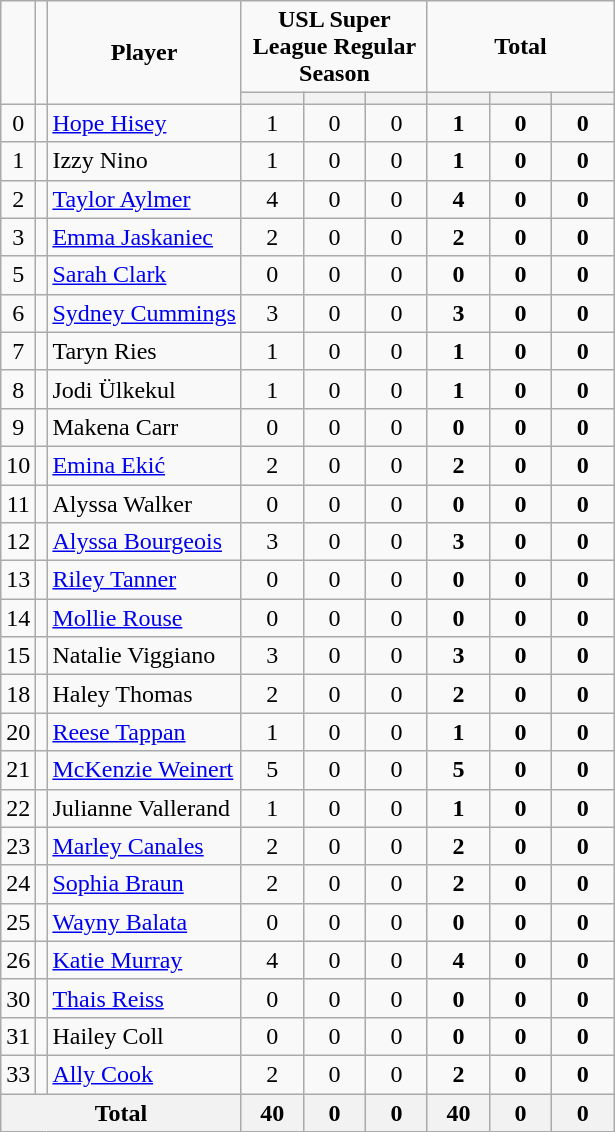<table class="wikitable" style="text-align:center;">
<tr>
<td rowspan="2" !width=15><strong></strong></td>
<td rowspan="2" !width=15><strong></strong></td>
<td rowspan="2" !width=120><strong>Player</strong></td>
<td colspan="3"><strong>USL Super League Regular Season</strong></td>
<td colspan="3"><strong>Total</strong></td>
</tr>
<tr>
<th width=34; background:#fe9;></th>
<th width=34; background:#fe9;></th>
<th width=34; background:#ff8888;></th>
<th width=34; background:#fe9;></th>
<th width=34; background:#fe9;></th>
<th width=34; background:#ff8888;></th>
</tr>
<tr>
<td>0</td>
<td></td>
<td align="left"><a href='#'>Hope Hisey</a></td>
<td>1</td>
<td>0</td>
<td>0</td>
<td><strong>1</strong></td>
<td><strong>0</strong></td>
<td><strong>0</strong></td>
</tr>
<tr>
<td>1</td>
<td></td>
<td align="left">Izzy Nino</td>
<td>1</td>
<td>0</td>
<td>0</td>
<td><strong>1</strong></td>
<td><strong>0</strong></td>
<td><strong>0</strong></td>
</tr>
<tr>
<td>2</td>
<td></td>
<td align="left"><a href='#'>Taylor Aylmer</a></td>
<td>4</td>
<td>0</td>
<td>0</td>
<td><strong>4</strong></td>
<td><strong>0</strong></td>
<td><strong>0</strong></td>
</tr>
<tr>
<td>3</td>
<td></td>
<td align="left"><a href='#'>Emma Jaskaniec</a></td>
<td>2</td>
<td>0</td>
<td>0</td>
<td><strong>2</strong></td>
<td><strong>0</strong></td>
<td><strong>0</strong></td>
</tr>
<tr>
<td>5</td>
<td></td>
<td align="left"><a href='#'>Sarah Clark</a></td>
<td>0</td>
<td>0</td>
<td>0</td>
<td><strong>0</strong></td>
<td><strong>0</strong></td>
<td><strong>0</strong></td>
</tr>
<tr>
<td>6</td>
<td></td>
<td align="left"><a href='#'>Sydney Cummings</a></td>
<td>3</td>
<td>0</td>
<td>0</td>
<td><strong>3</strong></td>
<td><strong>0</strong></td>
<td><strong>0</strong></td>
</tr>
<tr>
<td>7</td>
<td></td>
<td align="left">Taryn Ries</td>
<td>1</td>
<td>0</td>
<td>0</td>
<td><strong>1</strong></td>
<td><strong>0</strong></td>
<td><strong>0</strong></td>
</tr>
<tr>
<td>8</td>
<td></td>
<td align="left">Jodi Ülkekul</td>
<td>1</td>
<td>0</td>
<td>0</td>
<td><strong>1</strong></td>
<td><strong>0</strong></td>
<td><strong>0</strong></td>
</tr>
<tr>
<td>9</td>
<td></td>
<td align="left">Makena Carr</td>
<td>0</td>
<td>0</td>
<td>0</td>
<td><strong>0</strong></td>
<td><strong>0</strong></td>
<td><strong>0</strong></td>
</tr>
<tr>
<td>10</td>
<td></td>
<td align="left"><a href='#'>Emina Ekić</a></td>
<td>2</td>
<td>0</td>
<td>0</td>
<td><strong>2</strong></td>
<td><strong>0</strong></td>
<td><strong>0</strong></td>
</tr>
<tr>
<td>11</td>
<td></td>
<td align="left">Alyssa Walker</td>
<td>0</td>
<td>0</td>
<td>0</td>
<td><strong>0</strong></td>
<td><strong>0</strong></td>
<td><strong>0</strong></td>
</tr>
<tr>
<td>12</td>
<td></td>
<td align="left"><a href='#'>Alyssa Bourgeois</a></td>
<td>3</td>
<td>0</td>
<td>0</td>
<td><strong>3</strong></td>
<td><strong>0</strong></td>
<td><strong>0</strong></td>
</tr>
<tr>
<td>13</td>
<td></td>
<td align="left"><a href='#'>Riley Tanner</a></td>
<td>0</td>
<td>0</td>
<td>0</td>
<td><strong>0</strong></td>
<td><strong>0</strong></td>
<td><strong>0</strong></td>
</tr>
<tr>
<td>14</td>
<td></td>
<td align="left"><a href='#'>Mollie Rouse</a></td>
<td>0</td>
<td>0</td>
<td>0</td>
<td><strong>0</strong></td>
<td><strong>0</strong></td>
<td><strong>0</strong></td>
</tr>
<tr>
<td>15</td>
<td></td>
<td align="left">Natalie Viggiano</td>
<td>3</td>
<td>0</td>
<td>0</td>
<td><strong>3</strong></td>
<td><strong>0</strong></td>
<td><strong>0</strong></td>
</tr>
<tr>
<td>18</td>
<td></td>
<td align="left">Haley Thomas</td>
<td>2</td>
<td>0</td>
<td>0</td>
<td><strong>2</strong></td>
<td><strong>0</strong></td>
<td><strong>0</strong></td>
</tr>
<tr>
<td>20</td>
<td></td>
<td align="left"><a href='#'>Reese Tappan</a></td>
<td>1</td>
<td>0</td>
<td>0</td>
<td><strong>1</strong></td>
<td><strong>0</strong></td>
<td><strong>0</strong></td>
</tr>
<tr>
<td>21</td>
<td></td>
<td align="left"><a href='#'>McKenzie Weinert</a></td>
<td>5</td>
<td>0</td>
<td>0</td>
<td><strong>5</strong></td>
<td><strong>0</strong></td>
<td><strong>0</strong></td>
</tr>
<tr>
<td>22</td>
<td></td>
<td align="left">Julianne Vallerand</td>
<td>1</td>
<td>0</td>
<td>0</td>
<td><strong>1</strong></td>
<td><strong>0</strong></td>
<td><strong>0</strong></td>
</tr>
<tr>
<td>23</td>
<td></td>
<td align="left"><a href='#'>Marley Canales</a></td>
<td>2</td>
<td>0</td>
<td>0</td>
<td><strong>2</strong></td>
<td><strong>0</strong></td>
<td><strong>0</strong></td>
</tr>
<tr>
<td>24</td>
<td></td>
<td align="left"><a href='#'>Sophia Braun</a></td>
<td>2</td>
<td>0</td>
<td>0</td>
<td><strong>2</strong></td>
<td><strong>0</strong></td>
<td><strong>0</strong></td>
</tr>
<tr>
<td>25</td>
<td></td>
<td align="left"><a href='#'>Wayny Balata</a></td>
<td>0</td>
<td>0</td>
<td>0</td>
<td><strong>0</strong></td>
<td><strong>0</strong></td>
<td><strong>0</strong></td>
</tr>
<tr>
<td>26</td>
<td></td>
<td align="left"><a href='#'>Katie Murray</a></td>
<td>4</td>
<td>0</td>
<td>0</td>
<td><strong>4</strong></td>
<td><strong>0</strong></td>
<td><strong>0</strong></td>
</tr>
<tr>
<td>30</td>
<td></td>
<td align="left"><a href='#'>Thais Reiss</a></td>
<td>0</td>
<td>0</td>
<td>0</td>
<td><strong>0</strong></td>
<td><strong>0</strong></td>
<td><strong>0</strong></td>
</tr>
<tr>
<td>31</td>
<td></td>
<td align="left">Hailey Coll</td>
<td>0</td>
<td>0</td>
<td>0</td>
<td><strong>0</strong></td>
<td><strong>0</strong></td>
<td><strong>0</strong></td>
</tr>
<tr>
<td>33</td>
<td></td>
<td align="left"><a href='#'>Ally Cook</a></td>
<td>2</td>
<td>0</td>
<td>0</td>
<td><strong>2</strong></td>
<td><strong>0</strong></td>
<td><strong>0</strong></td>
</tr>
<tr>
<th colspan="3">Total</th>
<th>40</th>
<th>0</th>
<th>0</th>
<th>40</th>
<th>0</th>
<th>0</th>
</tr>
</table>
